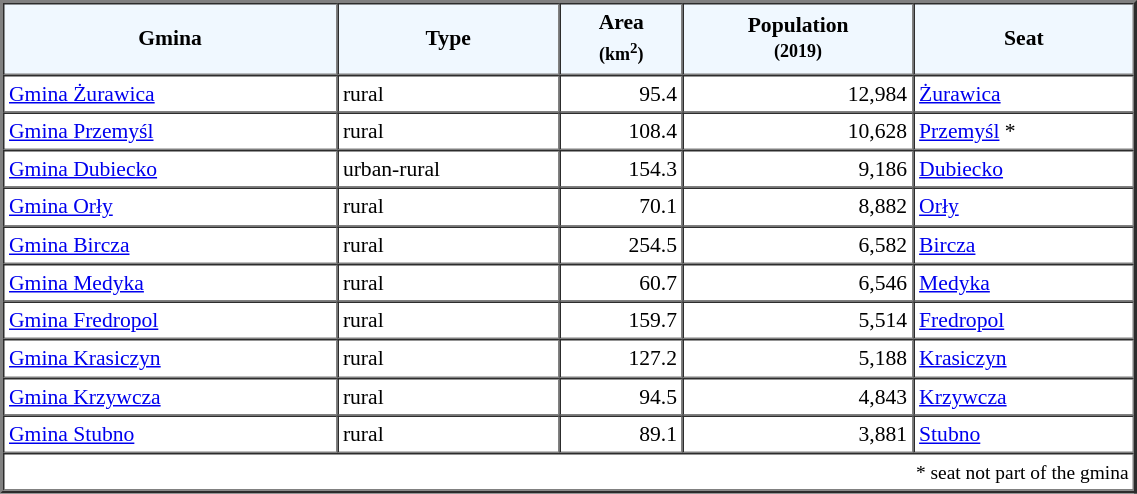<table width="60%" border="2" cellpadding="3" cellspacing="0" style="font-size:90%;line-height:120%;">
<tr bgcolor="F0F8FF">
<td style="text-align:center;"><strong>Gmina</strong></td>
<td style="text-align:center;"><strong>Type</strong></td>
<td style="text-align:center;"><strong>Area<br><small>(km<sup>2</sup>)</small></strong></td>
<td style="text-align:center;"><strong>Population<br><small>(2019)</small></strong></td>
<td style="text-align:center;"><strong>Seat</strong></td>
</tr>
<tr>
<td><a href='#'>Gmina Żurawica</a></td>
<td>rural</td>
<td style="text-align:right;">95.4</td>
<td style="text-align:right;">12,984</td>
<td><a href='#'>Żurawica</a></td>
</tr>
<tr>
<td><a href='#'>Gmina Przemyśl</a></td>
<td>rural</td>
<td style="text-align:right;">108.4</td>
<td style="text-align:right;">10,628</td>
<td><a href='#'>Przemyśl</a> *</td>
</tr>
<tr>
<td><a href='#'>Gmina Dubiecko</a></td>
<td>urban-rural</td>
<td style="text-align:right;">154.3</td>
<td style="text-align:right;">9,186</td>
<td><a href='#'>Dubiecko</a></td>
</tr>
<tr>
<td><a href='#'>Gmina Orły</a></td>
<td>rural</td>
<td style="text-align:right;">70.1</td>
<td style="text-align:right;">8,882</td>
<td><a href='#'>Orły</a></td>
</tr>
<tr>
<td><a href='#'>Gmina Bircza</a></td>
<td>rural</td>
<td style="text-align:right;">254.5</td>
<td style="text-align:right;">6,582</td>
<td><a href='#'>Bircza</a></td>
</tr>
<tr>
<td><a href='#'>Gmina Medyka</a></td>
<td>rural</td>
<td style="text-align:right;">60.7</td>
<td style="text-align:right;">6,546</td>
<td><a href='#'>Medyka</a></td>
</tr>
<tr>
<td><a href='#'>Gmina Fredropol</a></td>
<td>rural</td>
<td style="text-align:right;">159.7</td>
<td style="text-align:right;">5,514</td>
<td><a href='#'>Fredropol</a></td>
</tr>
<tr>
<td><a href='#'>Gmina Krasiczyn</a></td>
<td>rural</td>
<td style="text-align:right;">127.2</td>
<td style="text-align:right;">5,188</td>
<td><a href='#'>Krasiczyn</a></td>
</tr>
<tr>
<td><a href='#'>Gmina Krzywcza</a></td>
<td>rural</td>
<td style="text-align:right;">94.5</td>
<td style="text-align:right;">4,843</td>
<td><a href='#'>Krzywcza</a></td>
</tr>
<tr>
<td><a href='#'>Gmina Stubno</a></td>
<td>rural</td>
<td style="text-align:right;">89.1</td>
<td style="text-align:right;">3,881</td>
<td><a href='#'>Stubno</a></td>
</tr>
<tr>
<td colspan=5 style="text-align:right;font-size:90%">* seat not part of the gmina</td>
</tr>
<tr>
</tr>
</table>
